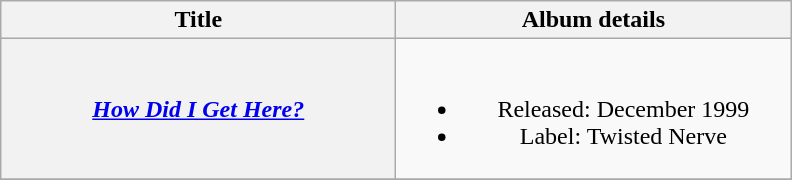<table class="wikitable plainrowheaders" style="text-align:center;">
<tr>
<th scope="col" rowspan="1" style="width:16em;">Title</th>
<th scope="col" rowspan="1" style="width:16em;">Album details</th>
</tr>
<tr>
<th scope="row"><em><a href='#'>How Did I Get Here?</a></em></th>
<td><br><ul><li>Released: December 1999</li><li>Label: Twisted Nerve</li></ul></td>
</tr>
<tr>
</tr>
</table>
